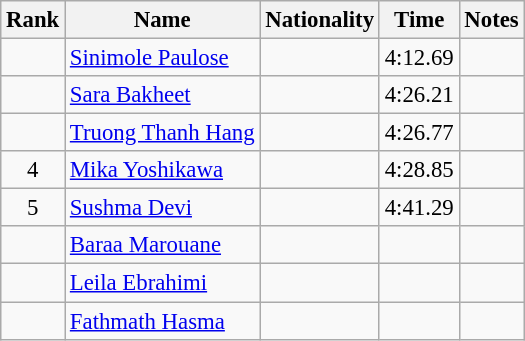<table class="wikitable sortable" style="text-align:center;font-size:95%">
<tr>
<th>Rank</th>
<th>Name</th>
<th>Nationality</th>
<th>Time</th>
<th>Notes</th>
</tr>
<tr>
<td></td>
<td align=left><a href='#'>Sinimole Paulose</a></td>
<td align=left></td>
<td>4:12.69</td>
<td></td>
</tr>
<tr>
<td></td>
<td align=left><a href='#'>Sara Bakheet</a></td>
<td align=left></td>
<td>4:26.21</td>
<td></td>
</tr>
<tr>
<td></td>
<td align=left><a href='#'>Truong Thanh Hang</a></td>
<td align=left></td>
<td>4:26.77</td>
<td></td>
</tr>
<tr>
<td>4</td>
<td align=left><a href='#'>Mika Yoshikawa</a></td>
<td align=left></td>
<td>4:28.85</td>
<td></td>
</tr>
<tr>
<td>5</td>
<td align=left><a href='#'>Sushma Devi</a></td>
<td align=left></td>
<td>4:41.29</td>
<td></td>
</tr>
<tr>
<td></td>
<td align=left><a href='#'>Baraa Marouane</a></td>
<td align=left></td>
<td></td>
<td></td>
</tr>
<tr>
<td></td>
<td align=left><a href='#'>Leila Ebrahimi</a></td>
<td align=left></td>
<td></td>
<td></td>
</tr>
<tr>
<td></td>
<td align=left><a href='#'>Fathmath Hasma</a></td>
<td align=left></td>
<td></td>
<td></td>
</tr>
</table>
